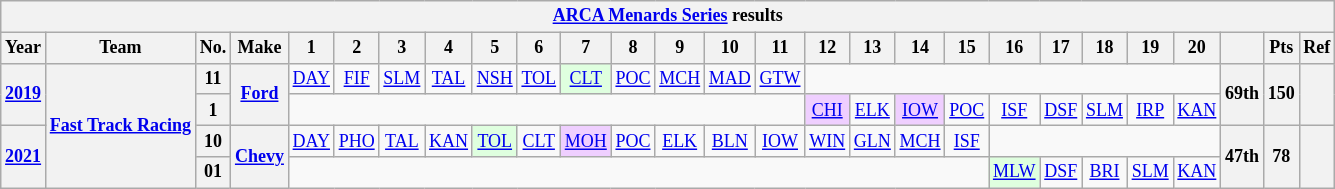<table class="wikitable" style="text-align:center; font-size:75%">
<tr>
<th colspan="27"><a href='#'>ARCA Menards Series</a> results</th>
</tr>
<tr>
<th>Year</th>
<th>Team</th>
<th>No.</th>
<th>Make</th>
<th>1</th>
<th>2</th>
<th>3</th>
<th>4</th>
<th>5</th>
<th>6</th>
<th>7</th>
<th>8</th>
<th>9</th>
<th>10</th>
<th>11</th>
<th>12</th>
<th>13</th>
<th>14</th>
<th>15</th>
<th>16</th>
<th>17</th>
<th>18</th>
<th>19</th>
<th>20</th>
<th></th>
<th>Pts</th>
<th>Ref</th>
</tr>
<tr>
<th rowspan=2><a href='#'>2019</a></th>
<th rowspan=4><a href='#'>Fast Track Racing</a></th>
<th>11</th>
<th rowspan=2><a href='#'>Ford</a></th>
<td><a href='#'>DAY</a></td>
<td><a href='#'>FIF</a></td>
<td><a href='#'>SLM</a></td>
<td><a href='#'>TAL</a></td>
<td><a href='#'>NSH</a></td>
<td><a href='#'>TOL</a></td>
<td style="background:#DFFFDF;"><a href='#'>CLT</a><br></td>
<td><a href='#'>POC</a></td>
<td><a href='#'>MCH</a></td>
<td><a href='#'>MAD</a></td>
<td><a href='#'>GTW</a></td>
<td colspan=9></td>
<th rowspan="2">69th</th>
<th rowspan="2">150</th>
<th rowspan="2"></th>
</tr>
<tr>
<th>1</th>
<td colspan="11"></td>
<td style="background:#EFCFFF;"><a href='#'>CHI</a><br></td>
<td><a href='#'>ELK</a></td>
<td style="background:#EFCFFF;"><a href='#'>IOW</a><br></td>
<td><a href='#'>POC</a></td>
<td><a href='#'>ISF</a></td>
<td><a href='#'>DSF</a></td>
<td><a href='#'>SLM</a></td>
<td><a href='#'>IRP</a></td>
<td><a href='#'>KAN</a></td>
</tr>
<tr>
<th rowspan="2"><a href='#'>2021</a></th>
<th>10</th>
<th rowspan="2"><a href='#'>Chevy</a></th>
<td><a href='#'>DAY</a></td>
<td><a href='#'>PHO</a></td>
<td><a href='#'>TAL</a></td>
<td><a href='#'>KAN</a></td>
<td style="background:#DFFFDF;"><a href='#'>TOL</a><br></td>
<td><a href='#'>CLT</a></td>
<td style="background:#EFCFFF;"><a href='#'>MOH</a><br></td>
<td><a href='#'>POC</a></td>
<td><a href='#'>ELK</a></td>
<td><a href='#'>BLN</a></td>
<td><a href='#'>IOW</a></td>
<td><a href='#'>WIN</a></td>
<td><a href='#'>GLN</a></td>
<td><a href='#'>MCH</a></td>
<td><a href='#'>ISF</a></td>
<td colspan="5"></td>
<th rowspan="2">47th</th>
<th rowspan="2">78</th>
<th rowspan="2"></th>
</tr>
<tr>
<th>01</th>
<td colspan="15"></td>
<td style="background:#DFFFDF;"><a href='#'>MLW</a><br></td>
<td><a href='#'>DSF</a></td>
<td><a href='#'>BRI</a></td>
<td><a href='#'>SLM</a></td>
<td><a href='#'>KAN</a></td>
</tr>
</table>
